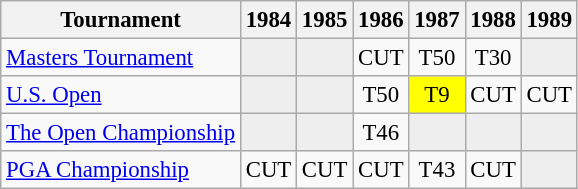<table class="wikitable" style="font-size:95%;text-align:center;">
<tr>
<th>Tournament</th>
<th>1984</th>
<th>1985</th>
<th>1986</th>
<th>1987</th>
<th>1988</th>
<th>1989</th>
</tr>
<tr>
<td align=left><a href='#'>Masters Tournament</a></td>
<td style="background:#eeeeee;"></td>
<td style="background:#eeeeee;"></td>
<td>CUT</td>
<td>T50</td>
<td>T30</td>
<td style="background:#eeeeee;"></td>
</tr>
<tr>
<td align=left><a href='#'>U.S. Open</a></td>
<td style="background:#eeeeee;"></td>
<td style="background:#eeeeee;"></td>
<td>T50</td>
<td style="background:yellow;">T9</td>
<td>CUT</td>
<td>CUT</td>
</tr>
<tr>
<td align=left><a href='#'>The Open Championship</a></td>
<td style="background:#eeeeee;"></td>
<td style="background:#eeeeee;"></td>
<td>T46</td>
<td style="background:#eeeeee;"></td>
<td style="background:#eeeeee;"></td>
<td style="background:#eeeeee;"></td>
</tr>
<tr>
<td align=left><a href='#'>PGA Championship</a></td>
<td>CUT</td>
<td>CUT</td>
<td>CUT</td>
<td>T43</td>
<td>CUT</td>
<td style="background:#eeeeee;"></td>
</tr>
</table>
